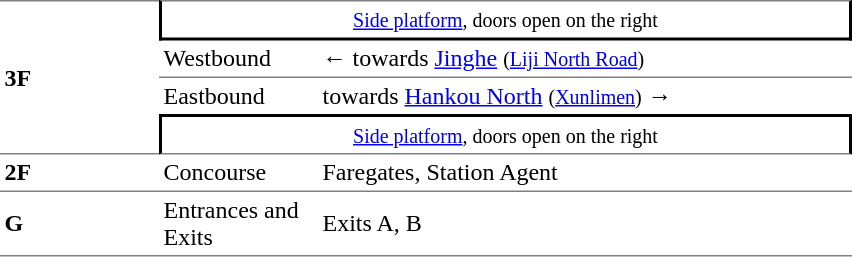<table cellspacing=0 cellpadding=3>
<tr>
<td style="border-bottom:solid 1px gray;border-top:solid 1px gray;" rowspan=4 width=100><strong>3F</strong></td>
<td style="border-right:solid 2px black;border-left:solid 2px black;border-top:solid 1px gray;border-bottom:solid 2px black;text-align:center;" colspan=2><small><a href='#'>Side platform</a>, doors open on the right</small></td>
</tr>
<tr>
<td style="border-top:solid 0px gray;" width=100>Westbound</td>
<td style="border-top:solid 0px gray;" width=350>←  towards <a href='#'>Jinghe</a> <small>(<a href='#'>Liji North Road</a>)</small></td>
</tr>
<tr>
<td style="border-top:solid 1px gray;border-bottom:solid 0px gray;">Eastbound</td>
<td style="border-top:solid 1px gray;border-bottom:solid 0px gray;">  towards <a href='#'>Hankou North</a> <small>(<a href='#'>Xunlimen</a>)</small> →</td>
</tr>
<tr>
<td style="border-right:solid 2px black;border-left:solid 2px black;border-top:solid 2px black;border-bottom:solid 1px gray;text-align:center;" colspan=2><small><a href='#'>Side platform</a>, doors open on the right</small></td>
</tr>
<tr>
<td style="border-bottom:solid 1px gray;"><strong>2F</strong></td>
<td style="border-bottom:solid 1px gray;">Concourse</td>
<td style="border-bottom:solid 1px gray;">Faregates, Station Agent</td>
</tr>
<tr>
<td style="border-bottom:solid 1px gray;"><strong>G</strong></td>
<td style="border-bottom:solid 1px gray;">Entrances and Exits</td>
<td style="border-bottom:solid 1px gray;">Exits A, B</td>
</tr>
</table>
